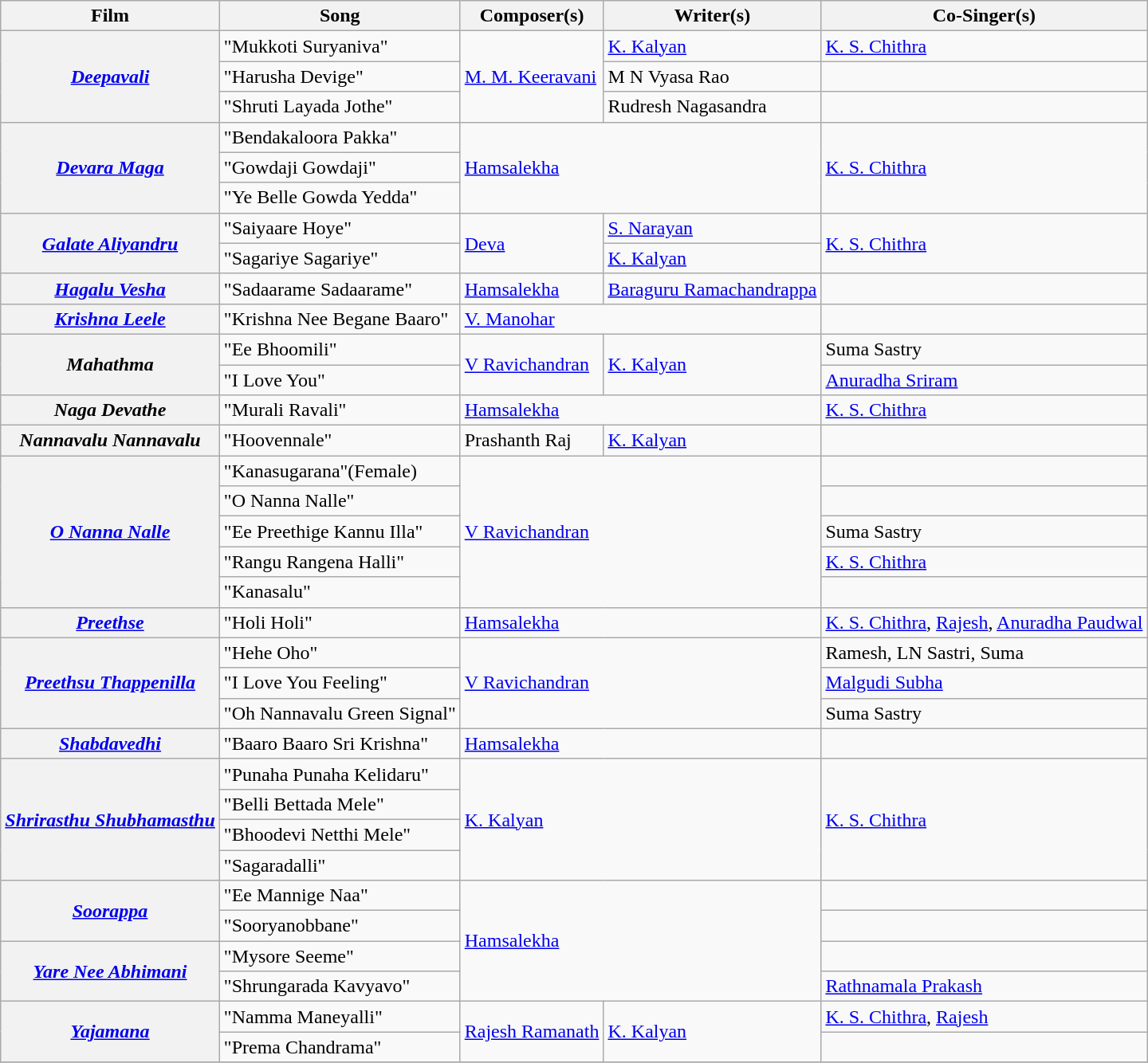<table class="wikitable">
<tr>
<th>Film</th>
<th>Song</th>
<th>Composer(s)</th>
<th>Writer(s)</th>
<th>Co-Singer(s)</th>
</tr>
<tr>
<th rowspan="3"><a href='#'><em>Deepavali</em></a></th>
<td>"Mukkoti Suryaniva"</td>
<td rowspan="3"><a href='#'>M. M. Keeravani</a></td>
<td><a href='#'>K. Kalyan</a></td>
<td><a href='#'>K. S. Chithra</a></td>
</tr>
<tr>
<td>"Harusha Devige"</td>
<td>M N Vyasa Rao</td>
<td></td>
</tr>
<tr>
<td>"Shruti Layada Jothe"</td>
<td>Rudresh Nagasandra</td>
<td></td>
</tr>
<tr>
<th rowspan="3"><em><a href='#'>Devara Maga</a></em></th>
<td>"Bendakaloora Pakka"</td>
<td colspan="2" rowspan="3"><a href='#'>Hamsalekha</a></td>
<td rowspan="3"><a href='#'>K. S. Chithra</a></td>
</tr>
<tr>
<td>"Gowdaji Gowdaji"</td>
</tr>
<tr>
<td>"Ye Belle Gowda Yedda"</td>
</tr>
<tr>
<th rowspan="2"><em><a href='#'>Galate Aliyandru</a></em></th>
<td>"Saiyaare Hoye"</td>
<td rowspan="2"><a href='#'>Deva</a></td>
<td><a href='#'>S. Narayan</a></td>
<td rowspan="2"><a href='#'>K. S. Chithra</a></td>
</tr>
<tr>
<td>"Sagariye Sagariye"</td>
<td><a href='#'>K. Kalyan</a></td>
</tr>
<tr>
<th><em><a href='#'>Hagalu Vesha</a></em></th>
<td>"Sadaarame Sadaarame"</td>
<td><a href='#'>Hamsalekha</a></td>
<td><a href='#'>Baraguru Ramachandrappa</a></td>
<td></td>
</tr>
<tr>
<th><em><a href='#'>Krishna Leele</a></em></th>
<td>"Krishna Nee Begane Baaro"</td>
<td colspan="2"><a href='#'>V. Manohar</a></td>
<td></td>
</tr>
<tr>
<th rowspan="2"><em>Mahathma</em></th>
<td>"Ee Bhoomili"</td>
<td rowspan="2"><a href='#'>V Ravichandran</a></td>
<td rowspan="2"><a href='#'>K. Kalyan</a></td>
<td>Suma Sastry</td>
</tr>
<tr>
<td>"I Love You"</td>
<td><a href='#'>Anuradha Sriram</a></td>
</tr>
<tr>
<th><em>Naga Devathe</em></th>
<td>"Murali Ravali"</td>
<td colspan="2"><a href='#'>Hamsalekha</a></td>
<td><a href='#'>K. S. Chithra</a></td>
</tr>
<tr>
<th><em>Nannavalu Nannavalu</em></th>
<td>"Hoovennale"</td>
<td>Prashanth Raj</td>
<td><a href='#'>K. Kalyan</a></td>
<td></td>
</tr>
<tr>
<th rowspan="5"><em><a href='#'>O Nanna Nalle</a></em></th>
<td>"Kanasugarana"(Female)</td>
<td colspan="2" rowspan="5"><a href='#'>V Ravichandran</a></td>
<td></td>
</tr>
<tr>
<td>"O Nanna Nalle"</td>
<td></td>
</tr>
<tr>
<td>"Ee Preethige Kannu Illa"</td>
<td>Suma Sastry</td>
</tr>
<tr>
<td>"Rangu Rangena Halli"</td>
<td><a href='#'>K. S. Chithra</a></td>
</tr>
<tr>
<td>"Kanasalu"</td>
<td></td>
</tr>
<tr>
<th><em><a href='#'>Preethse</a></em></th>
<td>"Holi Holi"</td>
<td colspan="2"><a href='#'>Hamsalekha</a></td>
<td><a href='#'>K. S. Chithra</a>, <a href='#'>Rajesh</a>, <a href='#'>Anuradha Paudwal</a></td>
</tr>
<tr>
<th rowspan="3"><em><a href='#'>Preethsu Thappenilla</a></em></th>
<td>"Hehe Oho"</td>
<td colspan="2" rowspan="3"><a href='#'>V Ravichandran</a></td>
<td>Ramesh, LN Sastri, Suma</td>
</tr>
<tr>
<td>"I Love You Feeling"</td>
<td><a href='#'>Malgudi Subha</a></td>
</tr>
<tr>
<td>"Oh Nannavalu Green Signal"</td>
<td>Suma Sastry</td>
</tr>
<tr>
<th><em><a href='#'>Shabdavedhi</a></em></th>
<td>"Baaro Baaro Sri Krishna"</td>
<td colspan="2"><a href='#'>Hamsalekha</a></td>
<td></td>
</tr>
<tr>
<th rowspan="4"><em><a href='#'>Shrirasthu Shubhamasthu</a></em></th>
<td>"Punaha Punaha Kelidaru"</td>
<td colspan="2" rowspan="4"><a href='#'>K. Kalyan</a></td>
<td rowspan="4"><a href='#'>K. S. Chithra</a></td>
</tr>
<tr>
<td>"Belli Bettada Mele"</td>
</tr>
<tr>
<td>"Bhoodevi Netthi Mele"</td>
</tr>
<tr>
<td>"Sagaradalli"</td>
</tr>
<tr>
<th rowspan="2"><em><a href='#'>Soorappa</a></em></th>
<td>"Ee Mannige Naa"</td>
<td colspan="2" rowspan="4"><a href='#'>Hamsalekha</a></td>
<td></td>
</tr>
<tr>
<td>"Sooryanobbane"</td>
<td></td>
</tr>
<tr>
<th rowspan="2"><em><a href='#'>Yare Nee Abhimani</a></em></th>
<td>"Mysore Seeme"</td>
<td></td>
</tr>
<tr>
<td>"Shrungarada Kavyavo"</td>
<td><a href='#'>Rathnamala Prakash</a></td>
</tr>
<tr>
<th rowspan="2"><a href='#'><em>Yajamana</em></a></th>
<td>"Namma Maneyalli"</td>
<td rowspan="2"><a href='#'>Rajesh Ramanath</a></td>
<td rowspan="2"><a href='#'>K. Kalyan</a></td>
<td><a href='#'>K. S. Chithra</a>, <a href='#'>Rajesh</a></td>
</tr>
<tr>
<td>"Prema Chandrama"</td>
<td></td>
</tr>
<tr>
</tr>
</table>
